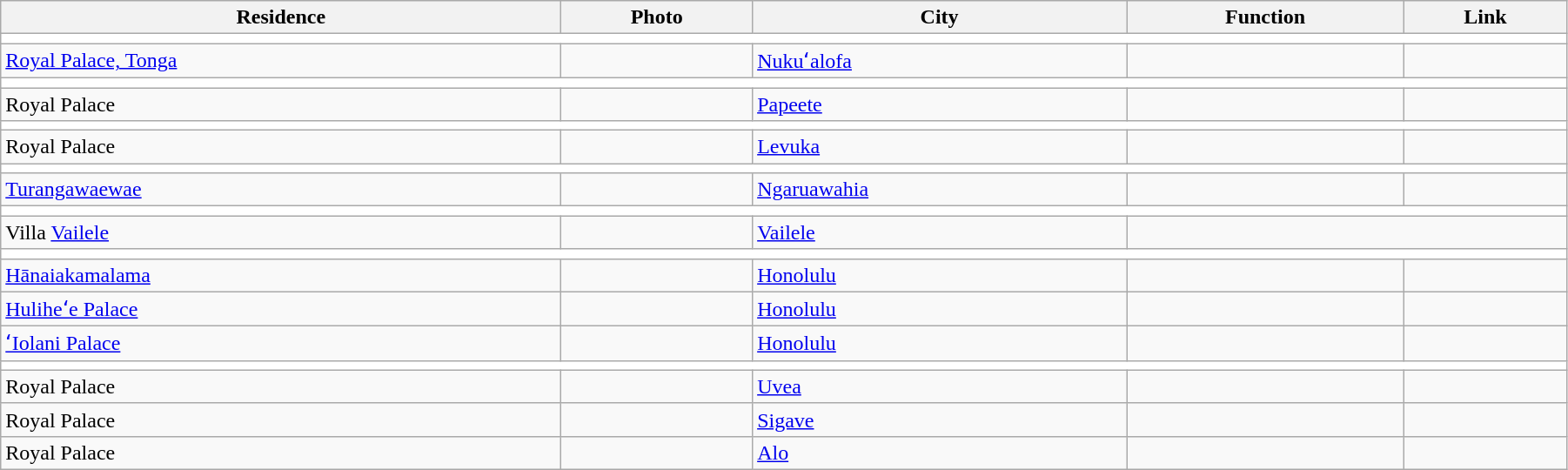<table class="wikitable" width="95%">
<tr bgcolor="white">
<th align=center>Residence</th>
<th align=center>Photo</th>
<th align=center>City</th>
<th align=center>Function</th>
<th align=center>Link</th>
</tr>
<tr>
<td colspan="5" align="center" bgcolor="white"><strong></strong></td>
</tr>
<tr>
<td><a href='#'>Royal Palace, Tonga</a></td>
<td></td>
<td><a href='#'>Nukuʻalofa</a></td>
<td></td>
<td></td>
</tr>
<tr>
<td colspan="5" align="center" bgcolor="white"><strong></strong></td>
</tr>
<tr>
<td>Royal Palace</td>
<td></td>
<td><a href='#'>Papeete</a></td>
<td></td>
<td></td>
</tr>
<tr>
<td colspan="5" align="center" bgcolor="white"><strong></strong></td>
</tr>
<tr>
<td>Royal Palace</td>
<td></td>
<td><a href='#'>Levuka</a></td>
<td></td>
<td></td>
</tr>
<tr>
<td colspan="5" align="center" bgcolor="white"><strong></strong></td>
</tr>
<tr>
<td><a href='#'>Turangawaewae</a></td>
<td></td>
<td><a href='#'>Ngaruawahia</a></td>
<td></td>
<td></td>
</tr>
<tr>
<td colspan="5" align="center" bgcolor="white"><strong></strong></td>
</tr>
<tr>
<td>Villa  <a href='#'>Vailele</a></td>
<td></td>
<td><a href='#'>Vailele</a></td>
</tr>
<tr>
<td colspan="5" align="center" bgcolor="white"><strong></strong></td>
</tr>
<tr>
<td><a href='#'>Hānaiakamalama</a></td>
<td></td>
<td><a href='#'>Honolulu</a></td>
<td></td>
<td></td>
</tr>
<tr>
<td><a href='#'>Huliheʻe Palace</a></td>
<td></td>
<td><a href='#'>Honolulu</a></td>
<td></td>
<td></td>
</tr>
<tr>
<td><a href='#'>ʻIolani Palace</a></td>
<td></td>
<td><a href='#'>Honolulu</a></td>
<td></td>
<td></td>
</tr>
<tr>
<td colspan="5" align="center" bgcolor="white"><strong></strong></td>
</tr>
<tr>
<td>Royal Palace</td>
<td></td>
<td><a href='#'>Uvea</a></td>
<td></td>
<td></td>
</tr>
<tr>
<td>Royal Palace</td>
<td></td>
<td><a href='#'>Sigave</a></td>
<td></td>
<td></td>
</tr>
<tr>
<td>Royal Palace</td>
<td></td>
<td><a href='#'>Alo</a></td>
<td></td>
<td></td>
</tr>
</table>
